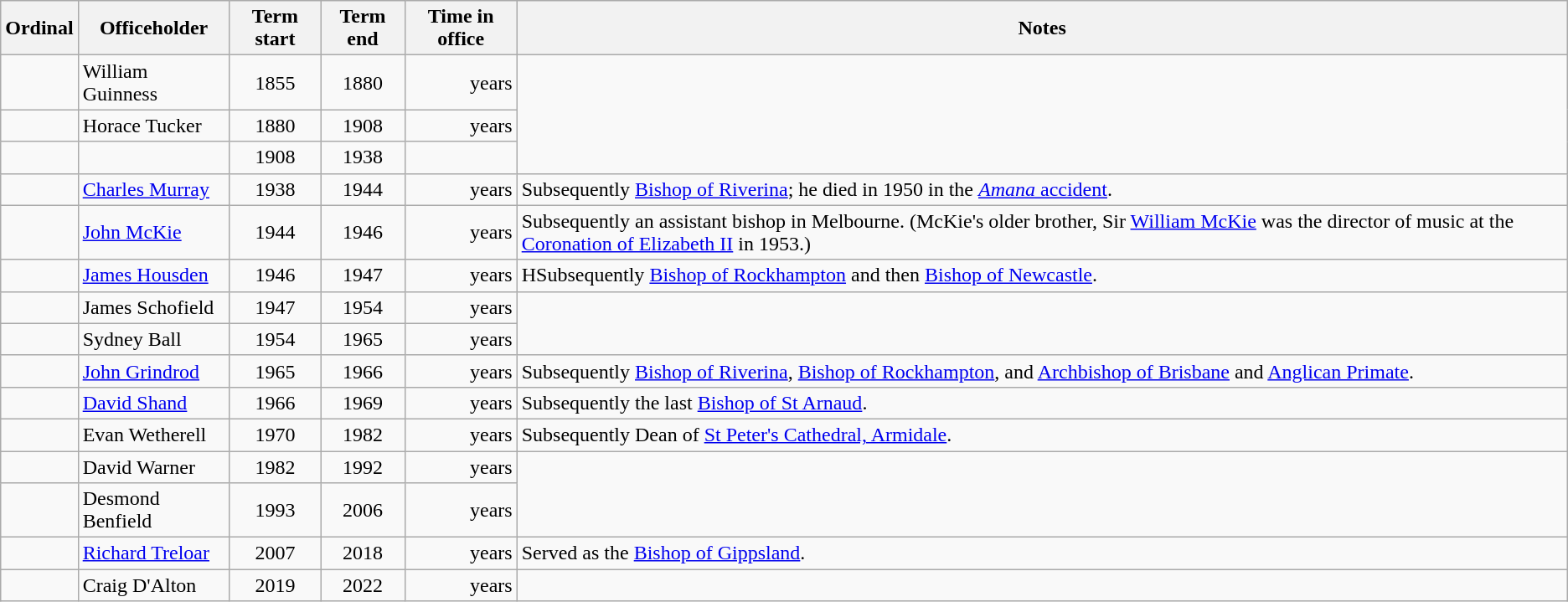<table class="wikitable sortable">
<tr>
<th>Ordinal</th>
<th>Officeholder</th>
<th>Term start</th>
<th>Term end</th>
<th>Time in office</th>
<th class="unsortable">Notes</th>
</tr>
<tr>
<td align=center></td>
<td>William Guinness</td>
<td align=center>1855</td>
<td align=center>1880</td>
<td align=right> years</td>
<td rowspan=3></td>
</tr>
<tr>
<td align=center></td>
<td>Horace Tucker</td>
<td align=center>1880</td>
<td align=center>1908</td>
<td align=right> years</td>
</tr>
<tr>
<td align=center></td>
<td></td>
<td align=center>1908</td>
<td align=center>1938</td>
<td align=right></td>
</tr>
<tr>
<td align=center></td>
<td><a href='#'>Charles Murray</a></td>
<td align=center>1938</td>
<td align=center>1944</td>
<td align=right> years</td>
<td>Subsequently <a href='#'>Bishop of Riverina</a>; he died in 1950 in the <a href='#'><em>Amana</em> accident</a>.</td>
</tr>
<tr>
<td align=center></td>
<td><a href='#'>John McKie</a></td>
<td align=center>1944</td>
<td align=center>1946</td>
<td align=right> years</td>
<td>Subsequently an assistant bishop in Melbourne. (McKie's older brother, Sir <a href='#'>William McKie</a> was the director of music at the <a href='#'>Coronation of Elizabeth II</a> in 1953.)</td>
</tr>
<tr>
<td align=center></td>
<td><a href='#'>James Housden</a></td>
<td align=center>1946</td>
<td align=center>1947</td>
<td align=right> years</td>
<td>HSubsequently <a href='#'>Bishop of Rockhampton</a> and then <a href='#'>Bishop of Newcastle</a>.</td>
</tr>
<tr>
<td align=center></td>
<td>James Schofield</td>
<td align=center>1947</td>
<td align=center>1954</td>
<td align=right> years</td>
<td rowspan=2></td>
</tr>
<tr>
<td align=center></td>
<td>Sydney Ball</td>
<td align=center>1954</td>
<td align=center>1965</td>
<td align=right> years</td>
</tr>
<tr>
<td align=center></td>
<td><a href='#'>John Grindrod</a></td>
<td align=center>1965</td>
<td align=center>1966</td>
<td align=right> years</td>
<td>Subsequently <a href='#'>Bishop of Riverina</a>, <a href='#'>Bishop of Rockhampton</a>, and <a href='#'>Archbishop of Brisbane</a> and <a href='#'>Anglican Primate</a>.</td>
</tr>
<tr>
<td align=center></td>
<td><a href='#'>David Shand</a></td>
<td align=center>1966</td>
<td align=center>1969</td>
<td align=right> years</td>
<td>Subsequently the last <a href='#'>Bishop of St Arnaud</a>.</td>
</tr>
<tr>
<td align=center></td>
<td>Evan Wetherell</td>
<td align=center>1970</td>
<td align=center>1982</td>
<td align=right> years</td>
<td>Subsequently Dean of <a href='#'>St Peter's Cathedral, Armidale</a>.</td>
</tr>
<tr>
<td align=center></td>
<td>David Warner</td>
<td align=center>1982</td>
<td align=center>1992</td>
<td align=right> years</td>
<td rowspan=2></td>
</tr>
<tr>
<td align=center></td>
<td>Desmond Benfield</td>
<td align=center>1993</td>
<td align=center>2006</td>
<td align=right> years</td>
</tr>
<tr>
<td align=center></td>
<td><a href='#'>Richard Treloar</a></td>
<td align=center>2007</td>
<td align=center>2018</td>
<td align=right> years</td>
<td>Served as the <a href='#'>Bishop of Gippsland</a>.</td>
</tr>
<tr>
<td align=center></td>
<td>Craig D'Alton</td>
<td align=center>2019</td>
<td align=center>2022</td>
<td align=right> years</td>
<td></td>
</tr>
</table>
